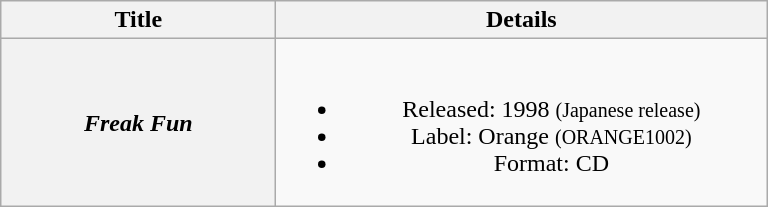<table class="wikitable plainrowheaders" style="text-align:center;" border="1">
<tr>
<th scope="col" style="width:11em;">Title</th>
<th scope="col" style="width:20em;">Details</th>
</tr>
<tr>
<th scope="row"><em>Freak Fun</em></th>
<td><br><ul><li>Released: 1998 <small>(Japanese release)</small></li><li>Label: Orange <small>(ORANGE1002)</small></li><li>Format: CD</li></ul></td>
</tr>
</table>
